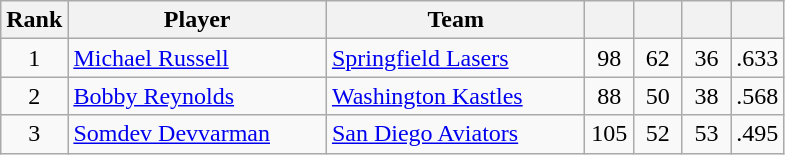<table class="wikitable" style="text-align:left">
<tr>
<th width="25px">Rank</th>
<th width="165px">Player</th>
<th width="165px">Team</th>
<th width="25px"></th>
<th width="25px"></th>
<th width="25px"></th>
<th width="25px"></th>
</tr>
<tr>
<td style="text-align:center">1</td>
<td><a href='#'>Michael Russell</a></td>
<td><a href='#'>Springfield Lasers</a></td>
<td style="text-align:center">98</td>
<td style="text-align:center">62</td>
<td style="text-align:center">36</td>
<td style="text-align:center">.633</td>
</tr>
<tr>
<td style="text-align:center">2</td>
<td><a href='#'>Bobby Reynolds</a></td>
<td><a href='#'>Washington Kastles</a></td>
<td style="text-align:center">88</td>
<td style="text-align:center">50</td>
<td style="text-align:center">38</td>
<td style="text-align:center">.568</td>
</tr>
<tr>
<td style="text-align:center">3</td>
<td><a href='#'>Somdev Devvarman</a></td>
<td><a href='#'>San Diego Aviators</a></td>
<td style="text-align:center">105</td>
<td style="text-align:center">52</td>
<td style="text-align:center">53</td>
<td style="text-align:center">.495</td>
</tr>
</table>
